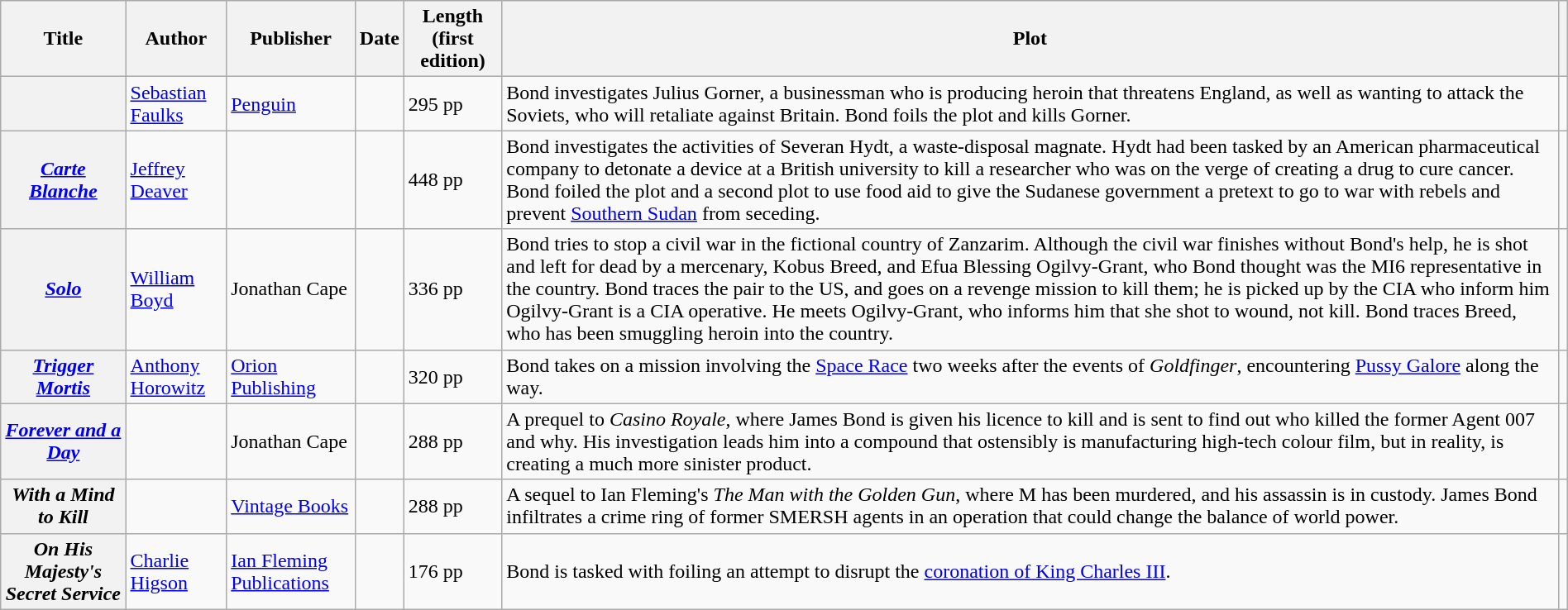<table class="wikitable plainrowheaders sortable" style="margin-right: 0;">
<tr>
<th scope="col">Title</th>
<th scope="col">Author</th>
<th scope="col">Publisher</th>
<th scope="col">Date</th>
<th scope="col">Length (first edition)</th>
<th scope="col" class="unsortable">Plot</th>
<th scope="col" class="unsortable"></th>
</tr>
<tr>
<th scope="row"><em></em></th>
<td><a href='#'>Sebastian Faulks</a></td>
<td><a href='#'>Penguin</a></td>
<td></td>
<td>295 pp</td>
<td>Bond investigates Julius Gorner, a businessman who is producing heroin that threatens England, as well as wanting to attack the Soviets, who will retaliate against Britain. Bond foils the plot and kills Gorner.</td>
<td style="text-align: center;"></td>
</tr>
<tr>
<th scope="row"><em><a href='#'>Carte Blanche</a></em></th>
<td><a href='#'>Jeffrey Deaver</a></td>
<td></td>
<td></td>
<td>448 pp</td>
<td>Bond investigates the activities of Severan Hydt, a waste-disposal magnate. Hydt had been tasked by an American pharmaceutical company to detonate a device at a British university to kill a researcher who was on the verge of creating a drug to cure cancer. Bond foiled the plot and a second plot to use food aid to give the Sudanese government a pretext to go to war with rebels and prevent <a href='#'>Southern Sudan</a> from seceding.</td>
<td style="text-align: center;"></td>
</tr>
<tr>
<th scope="row"><em><a href='#'>Solo</a></em></th>
<td><a href='#'>William Boyd</a></td>
<td>Jonathan Cape</td>
<td></td>
<td>336 pp</td>
<td>Bond tries to stop a civil war in the fictional country of Zanzarim. Although the civil war finishes without Bond's help, he is shot and left for dead by a mercenary, Kobus Breed, and Efua Blessing Ogilvy-Grant, who Bond thought was the MI6 representative in the country. Bond traces the pair to the US, and goes on a revenge mission to kill them; he is picked up by the CIA who inform him Ogilvy-Grant is a CIA operative. He meets Ogilvy-Grant, who informs him that she shot to wound, not kill. Bond traces Breed, who has been smuggling heroin into the country.</td>
<td style="text-align: center;"></td>
</tr>
<tr>
<th scope="row"><em><a href='#'>Trigger Mortis</a></em></th>
<td><a href='#'>Anthony Horowitz</a></td>
<td><a href='#'>Orion Publishing</a></td>
<td></td>
<td>320 pp</td>
<td>Bond takes on a mission involving the <a href='#'>Space Race</a> two weeks after the events of <em>Goldfinger</em>, encountering <a href='#'>Pussy Galore</a> along the way.</td>
<td style="text-align: center;"></td>
</tr>
<tr>
<th scope="row"><em><a href='#'>Forever and a Day</a></em></th>
<td></td>
<td>Jonathan Cape</td>
<td></td>
<td>288 pp</td>
<td>A prequel to <em>Casino Royale</em>, where James Bond is given his licence to kill and is sent to find out who killed the former Agent 007 and why. His investigation leads him into a compound that ostensibly is manufacturing high-tech colour film, but in reality, is creating a much more sinister product.</td>
<td style="text-align: center;"></td>
</tr>
<tr>
<th scope="row"><em>With a Mind to Kill</em></th>
<td></td>
<td><a href='#'>Vintage Books</a></td>
<td></td>
<td>288 pp</td>
<td>A sequel to Ian Fleming's <em>The Man with the Golden Gun</em>, where M has been murdered, and his assassin is in custody. James Bond infiltrates a crime ring of former SMERSH agents in an operation that could change the balance of world power.</td>
<td style="text-align: center;"></td>
</tr>
<tr>
<th scope="row"><em>On His Majesty's Secret Service</em></th>
<td><a href='#'>Charlie Higson</a></td>
<td><a href='#'>Ian Fleming Publications</a></td>
<td></td>
<td>176 pp</td>
<td>Bond is tasked with foiling an attempt to disrupt the <a href='#'>coronation of King Charles III</a>.</td>
<td style="text-align: center;"></td>
</tr>
</table>
